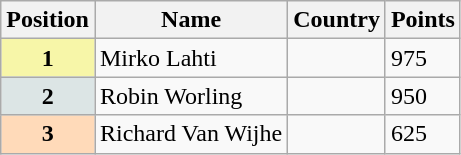<table class="wikitable">
<tr>
<th>Position</th>
<th>Name</th>
<th>Country</th>
<th>Points</th>
</tr>
<tr>
<th style="background-color:#F7F6A8;">1</th>
<td>Mirko Lahti</td>
<td></td>
<td>975</td>
</tr>
<tr>
<th style="background-color:#DCE5E5;">2</th>
<td>Robin Worling</td>
<td></td>
<td>950</td>
</tr>
<tr>
<th style="background-color:#FFDAB9;">3</th>
<td>Richard Van Wijhe</td>
<td></td>
<td>625</td>
</tr>
</table>
